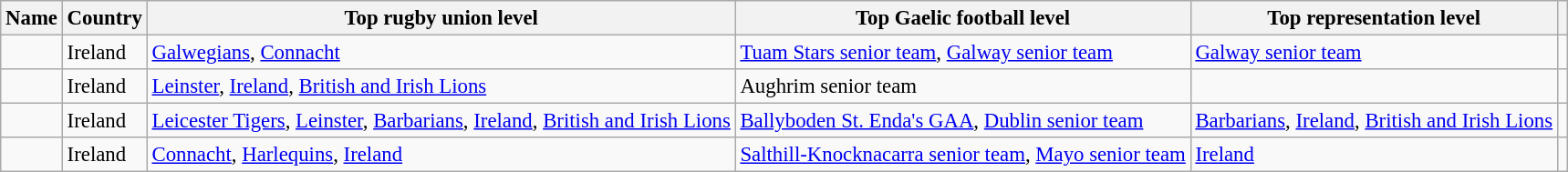<table class="wikitable" style="font-size: 95%;">
<tr>
<th>Name</th>
<th>Country</th>
<th>Top rugby union level</th>
<th>Top Gaelic football level</th>
<th>Top representation level</th>
<th></th>
</tr>
<tr>
<td></td>
<td>Ireland</td>
<td><a href='#'>Galwegians</a>, <a href='#'>Connacht</a></td>
<td><a href='#'>Tuam Stars senior team</a>, <a href='#'>Galway senior team</a></td>
<td><a href='#'>Galway senior team</a></td>
<td></td>
</tr>
<tr>
<td></td>
<td>Ireland</td>
<td><a href='#'>Leinster</a>, <a href='#'>Ireland</a>, <a href='#'>British and Irish Lions</a></td>
<td>Aughrim senior team</td>
<td></td>
<td></td>
</tr>
<tr>
<td></td>
<td>Ireland</td>
<td><a href='#'>Leicester Tigers</a>, <a href='#'>Leinster</a>, <a href='#'>Barbarians</a>, <a href='#'>Ireland</a>, <a href='#'>British and Irish Lions</a></td>
<td><a href='#'>Ballyboden St. Enda's GAA</a>, <a href='#'>Dublin senior team</a></td>
<td><a href='#'>Barbarians</a>, <a href='#'>Ireland</a>, <a href='#'>British and Irish Lions</a></td>
<td></td>
</tr>
<tr>
<td></td>
<td>Ireland</td>
<td><a href='#'>Connacht</a>, <a href='#'>Harlequins</a>, <a href='#'>Ireland</a></td>
<td><a href='#'>Salthill-Knocknacarra senior team</a>, <a href='#'>Mayo senior team</a></td>
<td><a href='#'>Ireland</a></td>
<td></td>
</tr>
</table>
